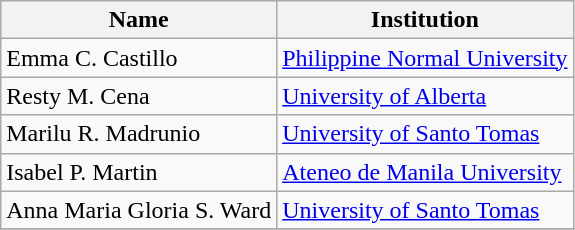<table class=wikitable>
<tr>
<th>Name</th>
<th>Institution</th>
</tr>
<tr>
<td>Emma C. Castillo</td>
<td><a href='#'>Philippine Normal University</a></td>
</tr>
<tr>
<td>Resty M. Cena</td>
<td><a href='#'>University of Alberta</a></td>
</tr>
<tr>
<td>Marilu R. Madrunio</td>
<td><a href='#'>University of Santo Tomas</a></td>
</tr>
<tr>
<td>Isabel P. Martin</td>
<td><a href='#'>Ateneo de Manila University</a></td>
</tr>
<tr>
<td>Anna Maria Gloria S. Ward</td>
<td><a href='#'>University of Santo Tomas</a></td>
</tr>
<tr>
</tr>
</table>
